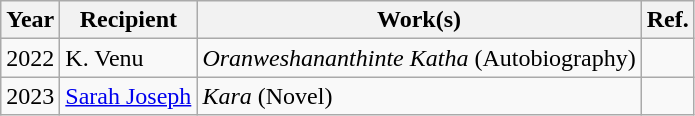<table class="wikitable">
<tr>
<th>Year</th>
<th>Recipient</th>
<th>Work(s)</th>
<th>Ref.</th>
</tr>
<tr>
<td>2022</td>
<td>K. Venu</td>
<td><em>Oranweshananthinte Katha</em> (Autobiography)</td>
<td></td>
</tr>
<tr>
<td>2023</td>
<td><a href='#'>Sarah Joseph</a></td>
<td><em>Kara</em> (Novel)</td>
<td></td>
</tr>
</table>
